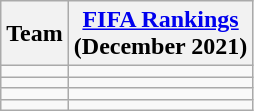<table class="wikitable sortable" style="text-align: left;">
<tr>
<th>Team</th>
<th><a href='#'>FIFA Rankings</a><br>(December 2021)</th>
</tr>
<tr>
<td></td>
<td></td>
</tr>
<tr>
<td></td>
<td></td>
</tr>
<tr>
<td></td>
<td></td>
</tr>
<tr>
<td></td>
<td></td>
</tr>
</table>
